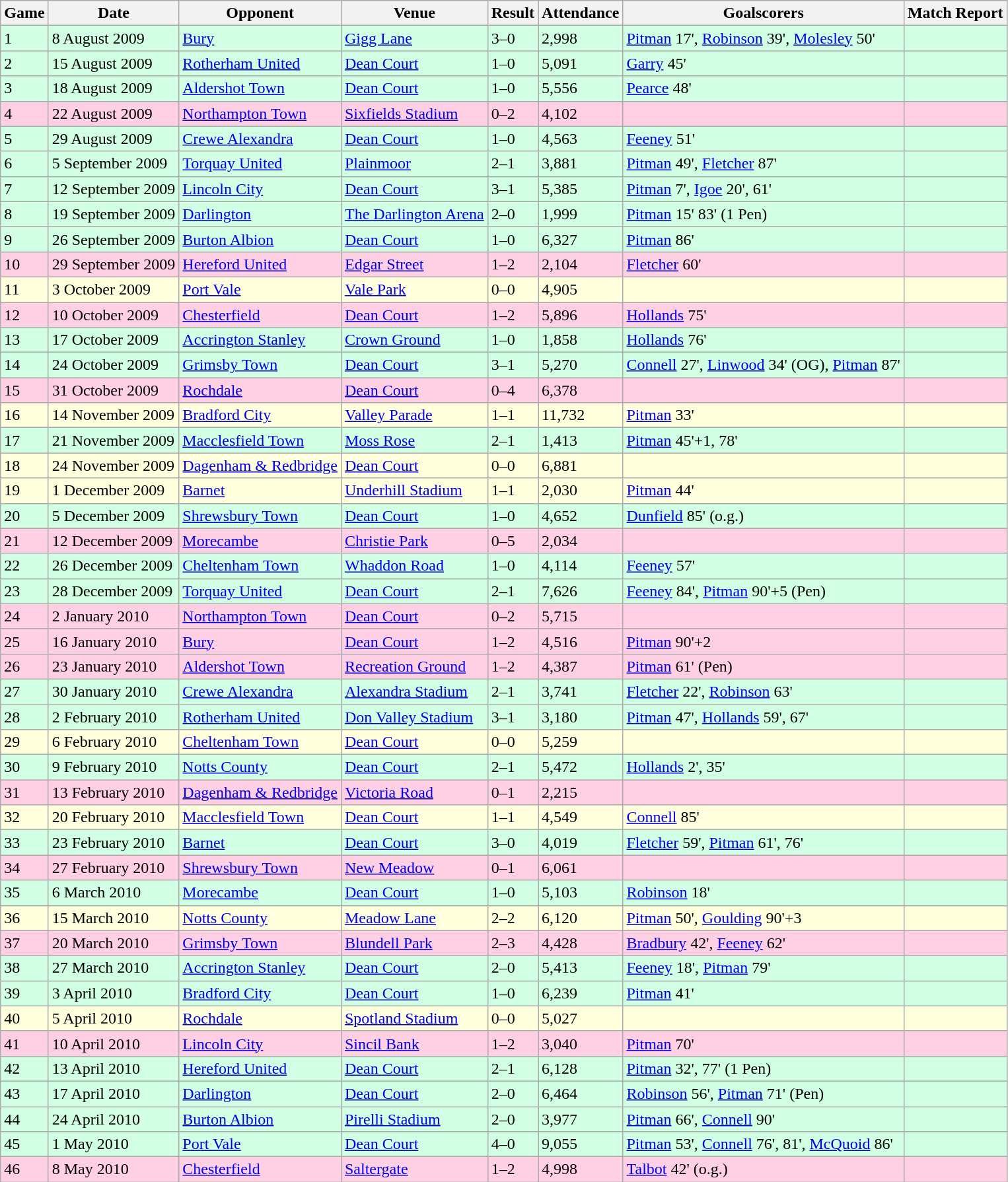<table class="wikitable">
<tr>
<th>Game</th>
<th>Date</th>
<th>Opponent</th>
<th>Venue</th>
<th>Result</th>
<th>Attendance</th>
<th>Goalscorers</th>
<th>Match Report</th>
</tr>
<tr style="background: #d0ffe3;">
<td>1</td>
<td>8 August 2009</td>
<td><a href='#'>Bury</a></td>
<td><a href='#'>Gigg Lane</a></td>
<td>3–0</td>
<td>2,998</td>
<td><a href='#'>Pitman</a> 17', <a href='#'>Robinson</a> 39', <a href='#'>Molesley</a> 50'</td>
<td></td>
</tr>
<tr style="background: #d0ffe3;">
<td>2</td>
<td>15 August 2009</td>
<td><a href='#'>Rotherham United</a></td>
<td><a href='#'>Dean Court</a></td>
<td>1–0</td>
<td>5,091</td>
<td><a href='#'>Garry</a> 45'</td>
<td></td>
</tr>
<tr style="background: #d0ffe3;">
<td>3</td>
<td>18 August 2009</td>
<td><a href='#'>Aldershot Town</a></td>
<td><a href='#'>Dean Court</a></td>
<td>1–0</td>
<td>5,556</td>
<td><a href='#'>Pearce</a> 48'</td>
<td></td>
</tr>
<tr style="background: #ffd0e3;">
<td>4</td>
<td>22 August 2009</td>
<td><a href='#'>Northampton Town</a></td>
<td><a href='#'>Sixfields Stadium</a></td>
<td>0–2</td>
<td>4,102</td>
<td></td>
<td></td>
</tr>
<tr style="background: #d0ffe3;">
<td>5</td>
<td>29 August 2009</td>
<td><a href='#'>Crewe Alexandra</a></td>
<td><a href='#'>Dean Court</a></td>
<td>1–0</td>
<td>4,563</td>
<td><a href='#'>Feeney</a> 51'</td>
<td></td>
</tr>
<tr style="background: #d0ffe3;">
<td>6</td>
<td>5 September 2009</td>
<td><a href='#'>Torquay United</a></td>
<td><a href='#'>Plainmoor</a></td>
<td>2–1</td>
<td>3,881</td>
<td><a href='#'>Pitman</a> 49', <a href='#'>Fletcher</a> 87'</td>
<td></td>
</tr>
<tr style="background: #d0ffe3;">
<td>7</td>
<td>12 September 2009</td>
<td><a href='#'>Lincoln City</a></td>
<td><a href='#'>Dean Court</a></td>
<td>3–1</td>
<td>5,385</td>
<td><a href='#'>Pitman</a> 7', <a href='#'>Igoe</a> 20', 61'</td>
<td></td>
</tr>
<tr style="background: #d0ffe3;">
<td>8</td>
<td>19 September 2009</td>
<td><a href='#'>Darlington</a></td>
<td><a href='#'>The Darlington Arena</a></td>
<td>2–0</td>
<td>1,999</td>
<td><a href='#'>Pitman</a> 15' 83' (1 Pen)</td>
<td></td>
</tr>
<tr style="background: #d0ffe3;">
<td>9</td>
<td>26 September 2009</td>
<td><a href='#'>Burton Albion</a></td>
<td><a href='#'>Dean Court</a></td>
<td>1–0</td>
<td>6,327</td>
<td><a href='#'>Pitman</a> 86'</td>
<td></td>
</tr>
<tr style="background: #ffd0e3;">
<td>10</td>
<td>29 September 2009</td>
<td><a href='#'>Hereford United</a></td>
<td><a href='#'>Edgar Street</a></td>
<td>1–2</td>
<td>2,104</td>
<td><a href='#'>Fletcher</a> 60'</td>
<td></td>
</tr>
<tr style="background: #ffffdd;">
<td>11</td>
<td>3 October 2009</td>
<td><a href='#'>Port Vale</a></td>
<td><a href='#'>Vale Park</a></td>
<td>0–0</td>
<td>4,905</td>
<td></td>
<td></td>
</tr>
<tr style="background: #ffd0e3;">
<td>12</td>
<td>10 October 2009</td>
<td><a href='#'>Chesterfield</a></td>
<td><a href='#'>Dean Court</a></td>
<td>1–2</td>
<td>5,896</td>
<td><a href='#'>Hollands</a> 75'</td>
<td></td>
</tr>
<tr style="background: #d0ffe3;">
<td>13</td>
<td>17 October 2009</td>
<td><a href='#'>Accrington Stanley</a></td>
<td><a href='#'>Crown Ground</a></td>
<td>1–0</td>
<td>1,858</td>
<td><a href='#'>Hollands</a> 76'</td>
<td></td>
</tr>
<tr style="background: #d0ffe3;">
<td>14</td>
<td>24 October 2009</td>
<td><a href='#'>Grimsby Town</a></td>
<td><a href='#'>Dean Court</a></td>
<td>3–1</td>
<td>5,270</td>
<td><a href='#'>Connell</a> 27', <a href='#'>Linwood</a> 34' (OG), <a href='#'>Pitman</a> 87'</td>
<td></td>
</tr>
<tr style="background: #ffd0e3;">
<td>15</td>
<td>31 October 2009</td>
<td><a href='#'>Rochdale</a></td>
<td><a href='#'>Dean Court</a></td>
<td>0–4</td>
<td>6,378</td>
<td></td>
<td></td>
</tr>
<tr style="background: #ffffdd;">
<td>16</td>
<td>14 November 2009</td>
<td><a href='#'>Bradford City</a></td>
<td><a href='#'>Valley Parade</a></td>
<td>1–1</td>
<td>11,732</td>
<td><a href='#'>Pitman</a> 33'</td>
<td></td>
</tr>
<tr style="background: #d0ffe3;">
<td>17</td>
<td>21 November 2009</td>
<td><a href='#'>Macclesfield Town</a></td>
<td><a href='#'>Moss Rose</a></td>
<td>2–1</td>
<td>1,413</td>
<td><a href='#'>Pitman</a> 45'+1, 78'</td>
<td></td>
</tr>
<tr style="background: #ffffdd;">
<td>18</td>
<td>24 November 2009</td>
<td><a href='#'>Dagenham & Redbridge</a></td>
<td><a href='#'>Dean Court</a></td>
<td>0–0</td>
<td>6,881</td>
<td></td>
<td></td>
</tr>
<tr style="background: #ffffdd;">
<td>19</td>
<td>1 December 2009</td>
<td><a href='#'>Barnet</a></td>
<td><a href='#'>Underhill Stadium</a></td>
<td>1–1</td>
<td>2,030</td>
<td><a href='#'>Pitman</a> 44'</td>
<td></td>
</tr>
<tr style="background: #d0ffe3;">
<td>20</td>
<td>5 December 2009</td>
<td><a href='#'>Shrewsbury Town</a></td>
<td><a href='#'>Dean Court</a></td>
<td>1–0</td>
<td>4,652</td>
<td><a href='#'>Dunfield</a> 85' (o.g.)</td>
<td></td>
</tr>
<tr style="background: #ffd0e3;">
<td>21</td>
<td>12 December 2009</td>
<td><a href='#'>Morecambe</a></td>
<td><a href='#'>Christie Park</a></td>
<td>0–5</td>
<td>2,034</td>
<td></td>
<td></td>
</tr>
<tr style="background: #d0ffe3;">
<td>22</td>
<td>26 December 2009</td>
<td><a href='#'>Cheltenham Town</a></td>
<td><a href='#'>Whaddon Road</a></td>
<td>1–0</td>
<td>4,114</td>
<td><a href='#'>Feeney</a> 57'</td>
<td></td>
</tr>
<tr style="background: #d0ffe3;">
<td>23</td>
<td>28 December 2009</td>
<td><a href='#'>Torquay United</a></td>
<td><a href='#'>Dean Court</a></td>
<td>2–1</td>
<td>7,626</td>
<td><a href='#'>Feeney</a> 84', <a href='#'>Pitman</a> 90'+5 (Pen)</td>
<td></td>
</tr>
<tr style="background: #ffd0e3;">
<td>24</td>
<td>2 January 2010</td>
<td><a href='#'>Northampton Town</a></td>
<td><a href='#'>Dean Court</a></td>
<td>0–2</td>
<td>5,715</td>
<td></td>
<td></td>
</tr>
<tr style="background: #ffd0e3;">
<td>25</td>
<td>16 January 2010</td>
<td><a href='#'>Bury</a></td>
<td><a href='#'>Dean Court</a></td>
<td>1–2</td>
<td>4,516</td>
<td><a href='#'>Pitman</a> 90'+2</td>
<td></td>
</tr>
<tr style="background: #ffd0e3;">
<td>26</td>
<td>23 January 2010</td>
<td><a href='#'>Aldershot Town</a></td>
<td><a href='#'>Recreation Ground</a></td>
<td>1–2</td>
<td>4,387</td>
<td><a href='#'>Pitman</a> 61' (Pen)</td>
<td></td>
</tr>
<tr style="background: #d0ffe3;">
<td>27</td>
<td>30 January 2010</td>
<td><a href='#'>Crewe Alexandra</a></td>
<td><a href='#'>Alexandra Stadium</a></td>
<td>2–1</td>
<td>3,741</td>
<td><a href='#'>Fletcher</a> 22', <a href='#'>Robinson</a> 63'</td>
<td></td>
</tr>
<tr style="background: #d0ffe3;">
<td>28</td>
<td>2 February 2010</td>
<td><a href='#'>Rotherham United</a></td>
<td><a href='#'>Don Valley Stadium</a></td>
<td>3–1</td>
<td>3,180</td>
<td><a href='#'>Pitman</a> 47', <a href='#'>Hollands</a> 59', 67'</td>
<td></td>
</tr>
<tr style="background: #ffffdd;">
<td>29</td>
<td>6 February 2010</td>
<td><a href='#'>Cheltenham Town</a></td>
<td><a href='#'>Dean Court</a></td>
<td>0–0</td>
<td>5,259</td>
<td></td>
<td></td>
</tr>
<tr style="background: #d0ffe3;">
<td>30</td>
<td>9 February 2010</td>
<td><a href='#'>Notts County</a></td>
<td><a href='#'>Dean Court</a></td>
<td>2–1</td>
<td>5,472</td>
<td><a href='#'>Hollands</a> 2', 35'</td>
<td></td>
</tr>
<tr style="background: #ffd0e3;">
<td>31</td>
<td>13 February 2010</td>
<td><a href='#'>Dagenham & Redbridge</a></td>
<td><a href='#'>Victoria Road</a></td>
<td>0–1</td>
<td>2,215</td>
<td></td>
<td></td>
</tr>
<tr style="background: #ffffdd;">
<td>32</td>
<td>20 February 2010</td>
<td><a href='#'>Macclesfield Town</a></td>
<td><a href='#'>Dean Court</a></td>
<td>1–1</td>
<td>4,549</td>
<td><a href='#'>Connell</a> 85'</td>
<td></td>
</tr>
<tr style="background: #d0ffe3;">
<td>33</td>
<td>23 February 2010</td>
<td><a href='#'>Barnet</a></td>
<td><a href='#'>Dean Court</a></td>
<td>3–0</td>
<td>4,019</td>
<td><a href='#'>Fletcher</a> 59', <a href='#'>Pitman</a> 61', 76'</td>
<td></td>
</tr>
<tr style="background: #ffd0e3;">
<td>34</td>
<td>27 February 2010</td>
<td><a href='#'>Shrewsbury Town</a></td>
<td><a href='#'>New Meadow</a></td>
<td>0–1</td>
<td>6,061</td>
<td></td>
<td></td>
</tr>
<tr style="background: #d0ffe3;">
<td>35</td>
<td>6 March 2010</td>
<td><a href='#'>Morecambe</a></td>
<td><a href='#'>Dean Court</a></td>
<td>1–0</td>
<td>5,103</td>
<td><a href='#'>Robinson</a> 18'</td>
<td></td>
</tr>
<tr style="background: #ffffdd;">
<td>36</td>
<td>15 March 2010</td>
<td><a href='#'>Notts County</a></td>
<td><a href='#'>Meadow Lane</a></td>
<td>2–2</td>
<td>6,120</td>
<td><a href='#'>Pitman</a> 50', <a href='#'>Goulding</a> 90'+3</td>
<td></td>
</tr>
<tr style="background: #ffd0e3;">
<td>37</td>
<td>20 March 2010</td>
<td><a href='#'>Grimsby Town</a></td>
<td><a href='#'>Blundell Park</a></td>
<td>2–3</td>
<td>4,428</td>
<td><a href='#'>Bradbury</a> 42', <a href='#'>Feeney</a> 62'</td>
<td></td>
</tr>
<tr style="background: #d0ffe3;">
<td>38</td>
<td>27 March 2010</td>
<td><a href='#'>Accrington Stanley</a></td>
<td><a href='#'>Dean Court</a></td>
<td>2–0</td>
<td>5,413</td>
<td><a href='#'>Feeney</a> 18', <a href='#'>Pitman</a> 79'</td>
<td></td>
</tr>
<tr style="background: #d0ffe3;">
<td>39</td>
<td>3 April 2010</td>
<td><a href='#'>Bradford City</a></td>
<td><a href='#'>Dean Court</a></td>
<td>1–0</td>
<td>6,239</td>
<td><a href='#'>Pitman</a> 41'</td>
<td></td>
</tr>
<tr style="background: #ffffdd;">
<td>40</td>
<td>5 April 2010</td>
<td><a href='#'>Rochdale</a></td>
<td><a href='#'>Spotland Stadium</a></td>
<td>0–0</td>
<td>5,027</td>
<td></td>
<td></td>
</tr>
<tr style="background: #ffd0e3;">
<td>41</td>
<td>10 April 2010</td>
<td><a href='#'>Lincoln City</a></td>
<td><a href='#'>Sincil Bank</a></td>
<td>1–2</td>
<td>3,040</td>
<td><a href='#'>Pitman</a> 70'</td>
<td></td>
</tr>
<tr style="background: #d0ffe3;">
<td>42</td>
<td>13 April 2010</td>
<td><a href='#'>Hereford United</a></td>
<td><a href='#'>Dean Court</a></td>
<td>2–1</td>
<td>6,128</td>
<td><a href='#'>Pitman</a> 32', 77' (1 Pen)</td>
<td></td>
</tr>
<tr style="background: #d0ffe3;">
<td>43</td>
<td>17 April 2010</td>
<td><a href='#'>Darlington</a></td>
<td><a href='#'>Dean Court</a></td>
<td>2–0</td>
<td>6,464</td>
<td><a href='#'>Robinson</a> 56', <a href='#'>Pitman</a> 71' (Pen)</td>
<td></td>
</tr>
<tr style="background: #d0ffe3;">
<td>44</td>
<td>24 April 2010</td>
<td><a href='#'>Burton Albion</a></td>
<td><a href='#'>Pirelli Stadium</a></td>
<td>2–0</td>
<td>3,977</td>
<td><a href='#'>Pitman</a> 66', <a href='#'>Connell</a> 90'</td>
<td></td>
</tr>
<tr style="background: #d0ffe3;">
<td>45</td>
<td>1 May 2010</td>
<td><a href='#'>Port Vale</a></td>
<td><a href='#'>Dean Court</a></td>
<td>4–0</td>
<td>9,055</td>
<td><a href='#'>Pitman</a> 53', <a href='#'>Connell</a> 76', 81', <a href='#'>McQuoid</a> 86'</td>
<td></td>
</tr>
<tr style="background: #ffd0e3;">
<td>46</td>
<td>8 May 2010</td>
<td><a href='#'>Chesterfield</a></td>
<td><a href='#'>Saltergate</a></td>
<td>1–2</td>
<td>4,998</td>
<td><a href='#'>Talbot</a> 42' (o.g.)</td>
<td></td>
</tr>
</table>
